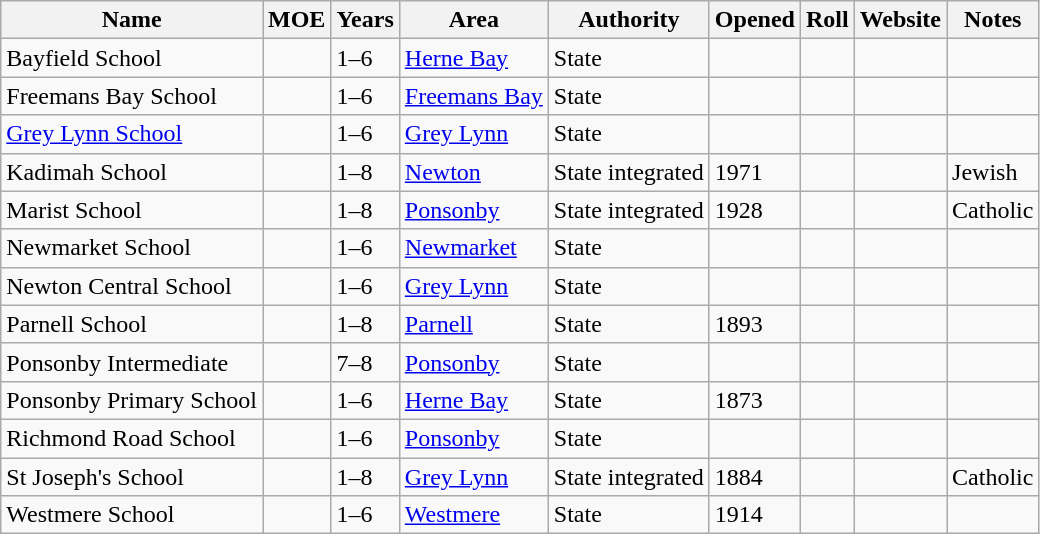<table class="wikitable sortable">
<tr>
<th>Name</th>
<th>MOE</th>
<th>Years</th>
<th>Area</th>
<th>Authority</th>
<th>Opened</th>
<th>Roll</th>
<th>Website</th>
<th>Notes</th>
</tr>
<tr>
<td>Bayfield School</td>
<td></td>
<td>1–6</td>
<td><a href='#'>Herne Bay</a></td>
<td>State</td>
<td></td>
<td></td>
<td></td>
<td></td>
</tr>
<tr>
<td>Freemans Bay School</td>
<td></td>
<td>1–6</td>
<td><a href='#'>Freemans Bay</a></td>
<td>State</td>
<td></td>
<td></td>
<td></td>
<td></td>
</tr>
<tr>
<td><a href='#'>Grey Lynn School</a></td>
<td></td>
<td>1–6</td>
<td><a href='#'>Grey Lynn</a></td>
<td>State</td>
<td></td>
<td></td>
<td></td>
<td></td>
</tr>
<tr>
<td>Kadimah School</td>
<td></td>
<td>1–8</td>
<td><a href='#'>Newton</a></td>
<td>State integrated</td>
<td>1971</td>
<td></td>
<td></td>
<td>Jewish</td>
</tr>
<tr>
<td>Marist School</td>
<td></td>
<td>1–8</td>
<td><a href='#'>Ponsonby</a></td>
<td>State integrated</td>
<td>1928</td>
<td></td>
<td></td>
<td>Catholic</td>
</tr>
<tr>
<td>Newmarket School</td>
<td></td>
<td>1–6</td>
<td><a href='#'>Newmarket</a></td>
<td>State</td>
<td></td>
<td></td>
<td></td>
<td></td>
</tr>
<tr>
<td>Newton Central School</td>
<td></td>
<td>1–6</td>
<td><a href='#'>Grey Lynn</a></td>
<td>State</td>
<td></td>
<td></td>
<td></td>
<td></td>
</tr>
<tr>
<td>Parnell School</td>
<td></td>
<td>1–8</td>
<td><a href='#'>Parnell</a></td>
<td>State</td>
<td>1893</td>
<td></td>
<td></td>
<td></td>
</tr>
<tr>
<td>Ponsonby Intermediate</td>
<td></td>
<td>7–8</td>
<td><a href='#'>Ponsonby</a></td>
<td>State</td>
<td></td>
<td></td>
<td></td>
<td></td>
</tr>
<tr>
<td>Ponsonby Primary School</td>
<td></td>
<td>1–6</td>
<td><a href='#'>Herne Bay</a></td>
<td>State</td>
<td>1873</td>
<td></td>
<td></td>
<td></td>
</tr>
<tr>
<td>Richmond Road School</td>
<td></td>
<td>1–6</td>
<td><a href='#'>Ponsonby</a></td>
<td>State</td>
<td></td>
<td></td>
<td></td>
<td></td>
</tr>
<tr>
<td>St Joseph's School</td>
<td></td>
<td>1–8</td>
<td><a href='#'>Grey Lynn</a></td>
<td>State integrated</td>
<td>1884</td>
<td></td>
<td></td>
<td>Catholic</td>
</tr>
<tr>
<td>Westmere School</td>
<td></td>
<td>1–6</td>
<td><a href='#'>Westmere</a></td>
<td>State</td>
<td>1914</td>
<td></td>
<td></td>
<td></td>
</tr>
</table>
